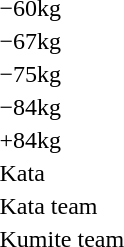<table>
<tr>
<td>−60kg</td>
<td></td>
<td></td>
<td><br></td>
</tr>
<tr>
<td>−67kg</td>
<td></td>
<td></td>
<td><br></td>
</tr>
<tr>
<td>−75kg</td>
<td></td>
<td></td>
<td><br></td>
</tr>
<tr>
<td>−84kg</td>
<td></td>
<td></td>
<td><br></td>
</tr>
<tr>
<td>+84kg</td>
<td></td>
<td></td>
<td><br></td>
</tr>
<tr>
<td>Kata</td>
<td></td>
<td></td>
<td><br></td>
</tr>
<tr>
<td>Kata team</td>
<td></td>
<td></td>
<td><br></td>
</tr>
<tr>
<td>Kumite team</td>
<td></td>
<td></td>
<td><br></td>
</tr>
</table>
